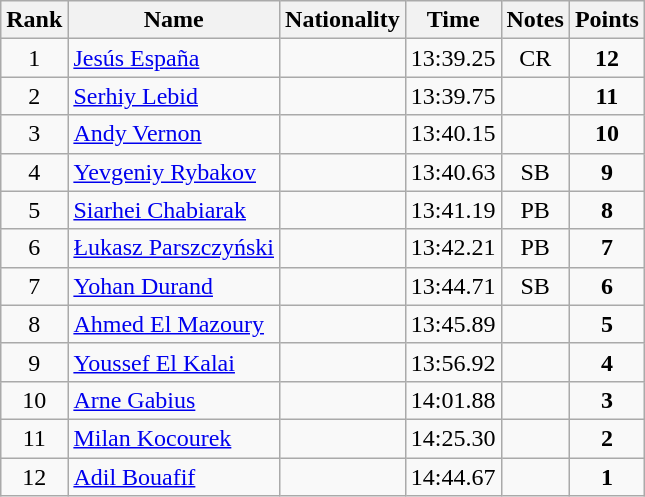<table class="wikitable sortable" style="text-align:center">
<tr>
<th>Rank</th>
<th>Name</th>
<th>Nationality</th>
<th>Time</th>
<th>Notes</th>
<th>Points</th>
</tr>
<tr>
<td>1</td>
<td align=left><a href='#'>Jesús España</a></td>
<td align=left></td>
<td>13:39.25</td>
<td>CR</td>
<td><strong>12</strong></td>
</tr>
<tr>
<td>2</td>
<td align=left><a href='#'>Serhiy Lebid</a></td>
<td align=left></td>
<td>13:39.75</td>
<td></td>
<td><strong>11</strong></td>
</tr>
<tr>
<td>3</td>
<td align=left><a href='#'>Andy Vernon</a></td>
<td align=left></td>
<td>13:40.15</td>
<td></td>
<td><strong>10</strong></td>
</tr>
<tr>
<td>4</td>
<td align=left><a href='#'>Yevgeniy Rybakov</a></td>
<td align=left></td>
<td>13:40.63</td>
<td>SB</td>
<td><strong>9</strong></td>
</tr>
<tr>
<td>5</td>
<td align=left><a href='#'>Siarhei Chabiarak</a></td>
<td align=left></td>
<td>13:41.19</td>
<td>PB</td>
<td><strong>8</strong></td>
</tr>
<tr>
<td>6</td>
<td align=left><a href='#'>Łukasz Parszczyński</a></td>
<td align=left></td>
<td>13:42.21</td>
<td>PB</td>
<td><strong>7</strong></td>
</tr>
<tr>
<td>7</td>
<td align=left><a href='#'>Yohan Durand</a></td>
<td align=left></td>
<td>13:44.71</td>
<td>SB</td>
<td><strong>6</strong></td>
</tr>
<tr>
<td>8</td>
<td align=left><a href='#'>Ahmed El Mazoury</a></td>
<td align=left></td>
<td>13:45.89</td>
<td></td>
<td><strong>5</strong></td>
</tr>
<tr>
<td>9</td>
<td align=left><a href='#'>Youssef El Kalai</a></td>
<td align=left></td>
<td>13:56.92</td>
<td></td>
<td><strong>4</strong></td>
</tr>
<tr>
<td>10</td>
<td align=left><a href='#'>Arne Gabius</a></td>
<td align=left></td>
<td>14:01.88</td>
<td></td>
<td><strong>3</strong></td>
</tr>
<tr>
<td>11</td>
<td align=left><a href='#'>Milan Kocourek</a></td>
<td align=left></td>
<td>14:25.30</td>
<td></td>
<td><strong>2</strong></td>
</tr>
<tr>
<td>12</td>
<td align=left><a href='#'>Adil Bouafif</a></td>
<td align=left></td>
<td>14:44.67</td>
<td></td>
<td><strong>1</strong></td>
</tr>
</table>
